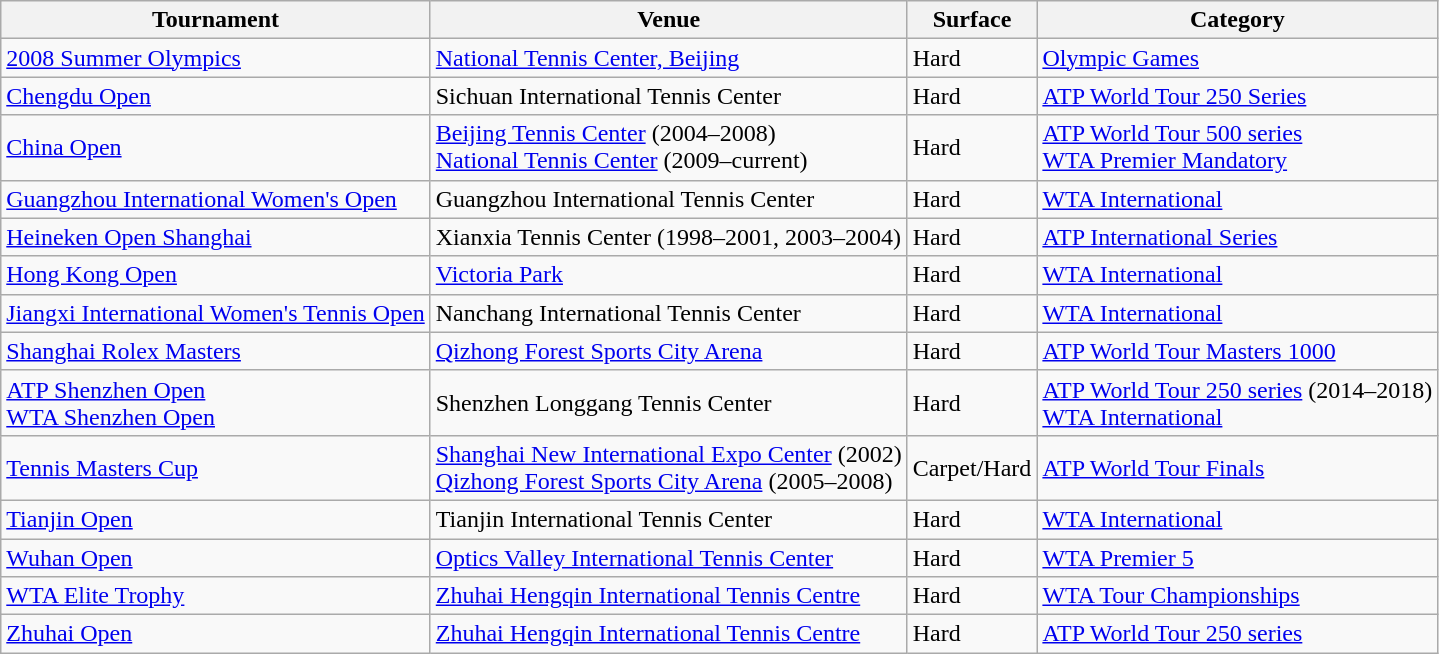<table class="wikitable">
<tr>
<th>Tournament</th>
<th>Venue</th>
<th>Surface</th>
<th>Category</th>
</tr>
<tr>
<td><a href='#'>2008 Summer Olympics</a></td>
<td><a href='#'>National Tennis Center, Beijing</a></td>
<td>Hard</td>
<td><a href='#'>Olympic Games</a></td>
</tr>
<tr>
<td><a href='#'>Chengdu Open</a></td>
<td>Sichuan International Tennis Center</td>
<td>Hard</td>
<td><a href='#'>ATP World Tour 250 Series</a></td>
</tr>
<tr>
<td><a href='#'>China Open</a></td>
<td><a href='#'>Beijing Tennis Center</a> (2004–2008)<br><a href='#'>National Tennis Center</a> (2009–current)</td>
<td>Hard</td>
<td><a href='#'>ATP World Tour 500 series</a><br><a href='#'>WTA Premier Mandatory</a></td>
</tr>
<tr>
<td><a href='#'>Guangzhou International Women's Open</a></td>
<td>Guangzhou International Tennis Center</td>
<td>Hard</td>
<td><a href='#'>WTA International</a></td>
</tr>
<tr>
<td><a href='#'>Heineken Open Shanghai</a></td>
<td>Xianxia Tennis Center (1998–2001, 2003–2004)</td>
<td>Hard</td>
<td><a href='#'>ATP International Series</a></td>
</tr>
<tr>
<td><a href='#'>Hong Kong Open</a></td>
<td><a href='#'>Victoria Park</a></td>
<td>Hard</td>
<td><a href='#'>WTA International</a></td>
</tr>
<tr>
<td><a href='#'>Jiangxi International Women's Tennis Open</a></td>
<td>Nanchang International Tennis Center</td>
<td>Hard</td>
<td><a href='#'>WTA International</a></td>
</tr>
<tr>
<td><a href='#'>Shanghai Rolex Masters</a></td>
<td><a href='#'>Qizhong Forest Sports City Arena</a></td>
<td>Hard</td>
<td><a href='#'>ATP World Tour Masters 1000</a></td>
</tr>
<tr>
<td><a href='#'>ATP Shenzhen Open</a><br><a href='#'>WTA Shenzhen Open</a></td>
<td>Shenzhen Longgang Tennis Center</td>
<td>Hard</td>
<td><a href='#'>ATP World Tour 250 series</a> (2014–2018)<br><a href='#'>WTA International</a></td>
</tr>
<tr>
<td><a href='#'>Tennis Masters Cup</a></td>
<td><a href='#'>Shanghai New International Expo Center</a> (2002)<br><a href='#'>Qizhong Forest Sports City Arena</a> (2005–2008)</td>
<td>Carpet/Hard</td>
<td><a href='#'>ATP World Tour Finals</a></td>
</tr>
<tr>
<td><a href='#'>Tianjin Open</a></td>
<td>Tianjin International Tennis Center</td>
<td>Hard</td>
<td><a href='#'>WTA International</a></td>
</tr>
<tr>
<td><a href='#'>Wuhan Open</a></td>
<td><a href='#'>Optics Valley International Tennis Center</a></td>
<td>Hard</td>
<td><a href='#'>WTA Premier 5</a></td>
</tr>
<tr>
<td><a href='#'>WTA Elite Trophy</a></td>
<td><a href='#'>Zhuhai Hengqin International Tennis Centre</a></td>
<td>Hard</td>
<td><a href='#'>WTA Tour Championships</a></td>
</tr>
<tr>
<td><a href='#'>Zhuhai Open</a></td>
<td><a href='#'>Zhuhai Hengqin International Tennis Centre</a></td>
<td>Hard</td>
<td><a href='#'>ATP World Tour 250 series</a></td>
</tr>
</table>
